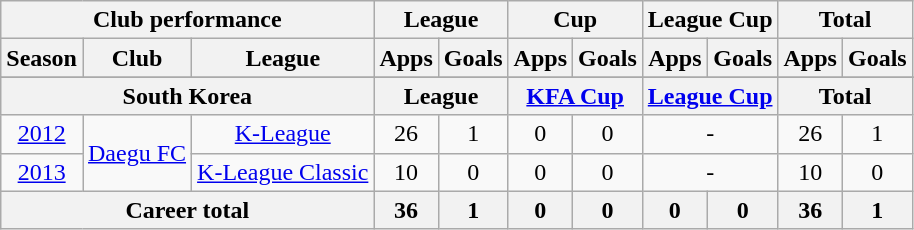<table class="wikitable" style="text-align:center">
<tr>
<th colspan=3>Club performance</th>
<th colspan=2>League</th>
<th colspan=2>Cup</th>
<th colspan=2>League Cup</th>
<th colspan=2>Total</th>
</tr>
<tr>
<th>Season</th>
<th>Club</th>
<th>League</th>
<th>Apps</th>
<th>Goals</th>
<th>Apps</th>
<th>Goals</th>
<th>Apps</th>
<th>Goals</th>
<th>Apps</th>
<th>Goals</th>
</tr>
<tr>
</tr>
<tr>
<th colspan=3>South Korea</th>
<th colspan=2>League</th>
<th colspan=2><a href='#'>KFA Cup</a></th>
<th colspan=2><a href='#'>League Cup</a></th>
<th colspan=2>Total</th>
</tr>
<tr>
<td><a href='#'>2012</a></td>
<td rowspan="2"><a href='#'>Daegu FC</a></td>
<td rowspan="1"><a href='#'>K-League</a></td>
<td>26</td>
<td>1</td>
<td>0</td>
<td>0</td>
<td colspan="2">-</td>
<td>26</td>
<td>1</td>
</tr>
<tr>
<td><a href='#'>2013</a></td>
<td rowspan="1"><a href='#'>K-League Classic</a></td>
<td>10</td>
<td>0</td>
<td>0</td>
<td>0</td>
<td colspan="2">-</td>
<td>10</td>
<td>0</td>
</tr>
<tr>
<th colspan=3>Career total</th>
<th>36</th>
<th>1</th>
<th>0</th>
<th>0</th>
<th>0</th>
<th>0</th>
<th>36</th>
<th>1</th>
</tr>
</table>
